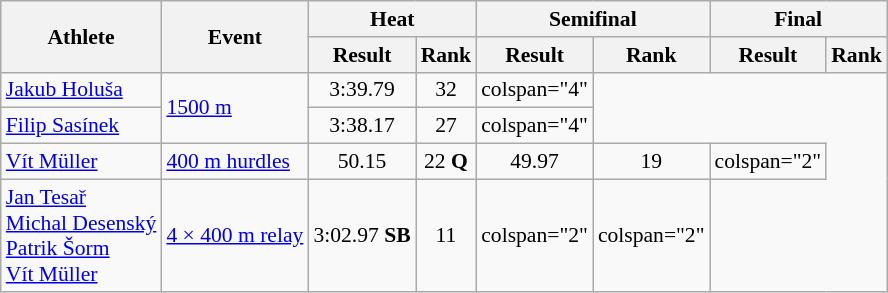<table class="wikitable" style="font-size:90%">
<tr>
<th rowspan="2">Athlete</th>
<th rowspan="2">Event</th>
<th colspan="2">Heat</th>
<th colspan="2">Semifinal</th>
<th colspan="2">Final</th>
</tr>
<tr>
<th>Result</th>
<th>Rank</th>
<th>Result</th>
<th>Rank</th>
<th>Result</th>
<th>Rank</th>
</tr>
<tr style=text-align:center>
<td style=text-align:left><a href='#'>Jakub Holuša</a></td>
<td style=text-align:left rowspan="2"><a href='#'>1500 m</a></td>
<td>3:39.79</td>
<td>32</td>
<td>colspan="4" </td>
</tr>
<tr style=text-align:center>
<td style=text-align:left><a href='#'>Filip Sasínek</a></td>
<td>3:38.17</td>
<td>27</td>
<td>colspan="4" </td>
</tr>
<tr style=text-align:center>
<td style=text-align:left><a href='#'>Vít Müller</a></td>
<td style=text-align:left><a href='#'>400 m hurdles</a></td>
<td>50.15</td>
<td>22 <strong>Q</strong></td>
<td>49.97</td>
<td>19</td>
<td>colspan="2" </td>
</tr>
<tr style=text-align:center>
<td style=text-align:left><a href='#'>Jan Tesař</a><br><a href='#'>Michal Desenský</a><br><a href='#'>Patrik Šorm</a><br><a href='#'>Vít Müller</a></td>
<td style=text-align:left><a href='#'>4 × 400 m relay</a></td>
<td>3:02.97 <strong>SB</strong></td>
<td>11</td>
<td>colspan="2" </td>
<td>colspan="2" </td>
</tr>
</table>
